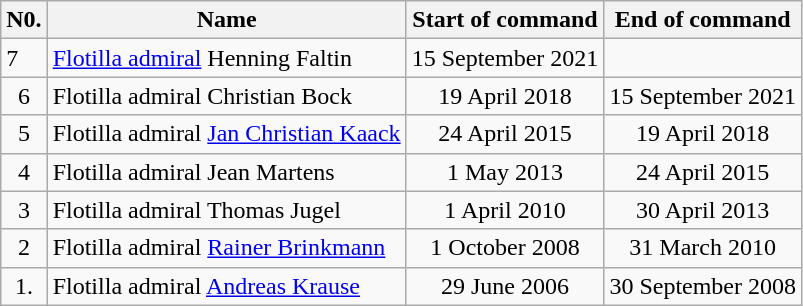<table class="wikitable">
<tr>
<th>N0.</th>
<th>Name</th>
<th>Start of command</th>
<th>End of command</th>
</tr>
<tr>
<td>7</td>
<td><a href='#'>Flotilla admiral</a> Henning Faltin</td>
<td>15 September 2021</td>
<td></td>
</tr>
<tr>
<td align="center">6</td>
<td>Flotilla admiral Christian Bock</td>
<td align="center">19 April 2018</td>
<td align="center">15 September 2021</td>
</tr>
<tr>
<td align="center">5</td>
<td>Flotilla admiral <a href='#'>Jan Christian Kaack</a></td>
<td align="center">24 April 2015</td>
<td align="center">19 April 2018</td>
</tr>
<tr>
<td align="center">4</td>
<td>Flotilla admiral Jean Martens</td>
<td align="center">1 May 2013</td>
<td align="center">24 April 2015</td>
</tr>
<tr>
<td align="center">3</td>
<td>Flotilla admiral Thomas Jugel</td>
<td align="center">1 April 2010</td>
<td align="center">30 April 2013</td>
</tr>
<tr>
<td align="center">2</td>
<td>Flotilla admiral <a href='#'>Rainer Brinkmann</a></td>
<td align="center">1 October 2008</td>
<td align="center">31 March 2010</td>
</tr>
<tr>
<td align="center">1.</td>
<td>Flotilla admiral <a href='#'>Andreas Krause</a></td>
<td align="center">29 June 2006</td>
<td align="center">30 September 2008</td>
</tr>
</table>
